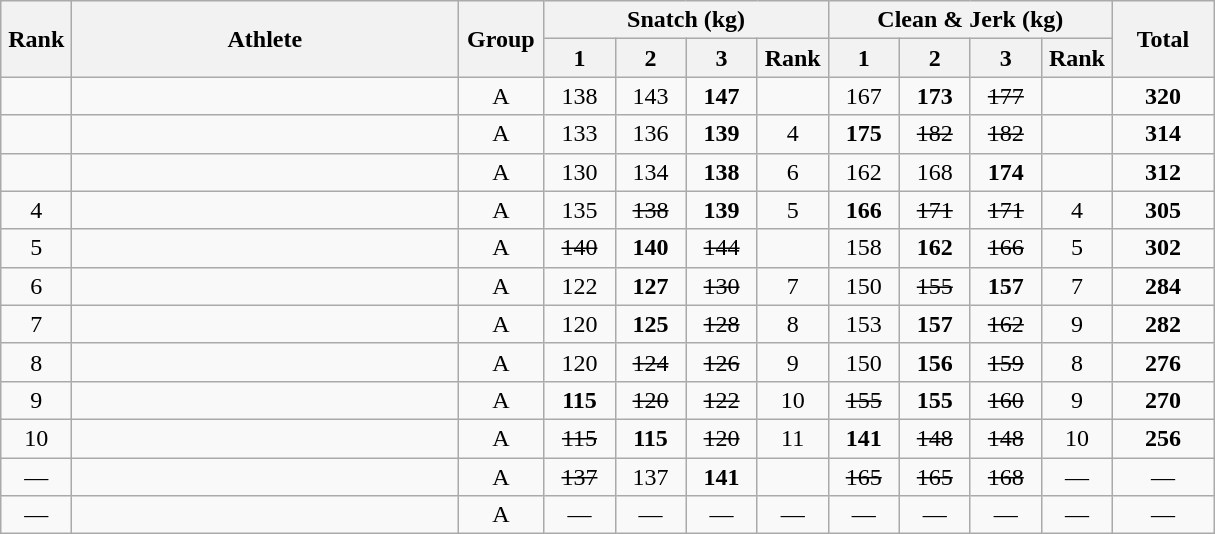<table class = "wikitable" style="text-align:center;">
<tr>
<th rowspan=2 width=40>Rank</th>
<th rowspan=2 width=250>Athlete</th>
<th rowspan=2 width=50>Group</th>
<th colspan=4>Snatch (kg)</th>
<th colspan=4>Clean & Jerk (kg)</th>
<th rowspan=2 width=60>Total</th>
</tr>
<tr>
<th width=40>1</th>
<th width=40>2</th>
<th width=40>3</th>
<th width=40>Rank</th>
<th width=40>1</th>
<th width=40>2</th>
<th width=40>3</th>
<th width=40>Rank</th>
</tr>
<tr>
<td></td>
<td align=left></td>
<td>A</td>
<td>138</td>
<td>143</td>
<td><strong>147</strong></td>
<td></td>
<td>167</td>
<td><strong>173</strong></td>
<td><s>177</s></td>
<td></td>
<td><strong>320</strong></td>
</tr>
<tr>
<td></td>
<td align=left></td>
<td>A</td>
<td>133</td>
<td>136</td>
<td><strong>139</strong></td>
<td>4</td>
<td><strong>175</strong></td>
<td><s>182</s></td>
<td><s>182</s></td>
<td></td>
<td><strong>314</strong></td>
</tr>
<tr>
<td></td>
<td align=left></td>
<td>A</td>
<td>130</td>
<td>134</td>
<td><strong>138</strong></td>
<td>6</td>
<td>162</td>
<td>168</td>
<td><strong>174</strong></td>
<td></td>
<td><strong>312</strong></td>
</tr>
<tr>
<td>4</td>
<td align=left></td>
<td>A</td>
<td>135</td>
<td><s>138</s></td>
<td><strong>139</strong></td>
<td>5</td>
<td><strong>166</strong></td>
<td><s>171</s></td>
<td><s>171</s></td>
<td>4</td>
<td><strong>305</strong></td>
</tr>
<tr>
<td>5</td>
<td align=left></td>
<td>A</td>
<td><s>140</s></td>
<td><strong>140</strong></td>
<td><s>144</s></td>
<td></td>
<td>158</td>
<td><strong>162</strong></td>
<td><s>166</s></td>
<td>5</td>
<td><strong>302</strong></td>
</tr>
<tr>
<td>6</td>
<td align=left></td>
<td>A</td>
<td>122</td>
<td><strong>127</strong></td>
<td><s>130</s></td>
<td>7</td>
<td>150</td>
<td><s>155</s></td>
<td><strong>157</strong></td>
<td>7</td>
<td><strong>284</strong></td>
</tr>
<tr>
<td>7</td>
<td align=left></td>
<td>A</td>
<td>120</td>
<td><strong>125</strong></td>
<td><s>128</s></td>
<td>8</td>
<td>153</td>
<td><strong>157</strong></td>
<td><s>162</s></td>
<td>9</td>
<td><strong>282</strong></td>
</tr>
<tr>
<td>8</td>
<td align=left></td>
<td>A</td>
<td>120</td>
<td><s>124</s></td>
<td><s>126</s></td>
<td>9</td>
<td>150</td>
<td><strong>156</strong></td>
<td><s>159</s></td>
<td>8</td>
<td><strong>276</strong></td>
</tr>
<tr>
<td>9</td>
<td align=left></td>
<td>A</td>
<td><strong>115</strong></td>
<td><s>120</s></td>
<td><s>122</s></td>
<td>10</td>
<td><s>155</s></td>
<td><strong>155</strong></td>
<td><s>160</s></td>
<td>9</td>
<td><strong>270</strong></td>
</tr>
<tr>
<td>10</td>
<td align=left></td>
<td>A</td>
<td><s>115</s></td>
<td><strong>115</strong></td>
<td><s>120</s></td>
<td>11</td>
<td><strong>141</strong></td>
<td><s>148</s></td>
<td><s>148</s></td>
<td>10</td>
<td><strong>256</strong></td>
</tr>
<tr>
<td>—</td>
<td align=left></td>
<td>A</td>
<td><s>137</s></td>
<td>137</td>
<td><strong>141</strong></td>
<td></td>
<td><s>165</s></td>
<td><s>165</s></td>
<td><s>168</s></td>
<td>—</td>
<td>—</td>
</tr>
<tr>
<td>—</td>
<td align=left></td>
<td>A</td>
<td>—</td>
<td>—</td>
<td>—</td>
<td>—</td>
<td>—</td>
<td>—</td>
<td>—</td>
<td>—</td>
<td>—</td>
</tr>
</table>
